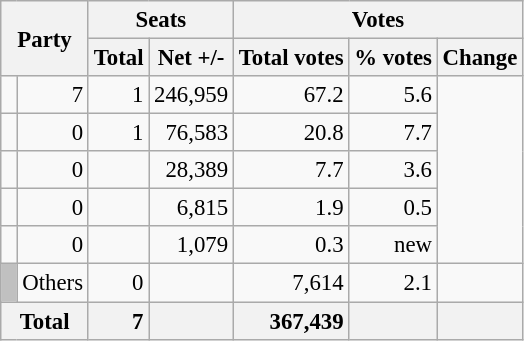<table class="wikitable" style="text-align:right; font-size:95%;">
<tr>
<th colspan="2" rowspan="2">Party</th>
<th colspan="2">Seats</th>
<th colspan="3">Votes</th>
</tr>
<tr>
<th>Total</th>
<th>Net +/-</th>
<th>Total votes</th>
<th>% votes</th>
<th>Change</th>
</tr>
<tr>
<td></td>
<td>7</td>
<td>1</td>
<td>246,959</td>
<td>67.2</td>
<td>5.6</td>
</tr>
<tr>
<td></td>
<td>0</td>
<td>1</td>
<td>76,583</td>
<td>20.8</td>
<td>7.7</td>
</tr>
<tr>
<td></td>
<td>0</td>
<td></td>
<td>28,389</td>
<td>7.7</td>
<td>3.6</td>
</tr>
<tr>
<td></td>
<td>0</td>
<td></td>
<td>6,815</td>
<td>1.9</td>
<td>0.5</td>
</tr>
<tr>
<td></td>
<td>0</td>
<td></td>
<td>1,079</td>
<td>0.3</td>
<td>new</td>
</tr>
<tr>
<td style="background:silver;"> </td>
<td align=left>Others</td>
<td>0</td>
<td></td>
<td>7,614</td>
<td>2.1</td>
<td></td>
</tr>
<tr>
<th colspan="2" style="background:#f2f2f2">Total</th>
<td style="background:#f2f2f2;"><strong>7</strong></td>
<td style="background:#f2f2f2;"></td>
<td style="background:#f2f2f2;"><strong>367,439</strong></td>
<td style="background:#f2f2f2;"></td>
<td style="background:#f2f2f2;"></td>
</tr>
</table>
